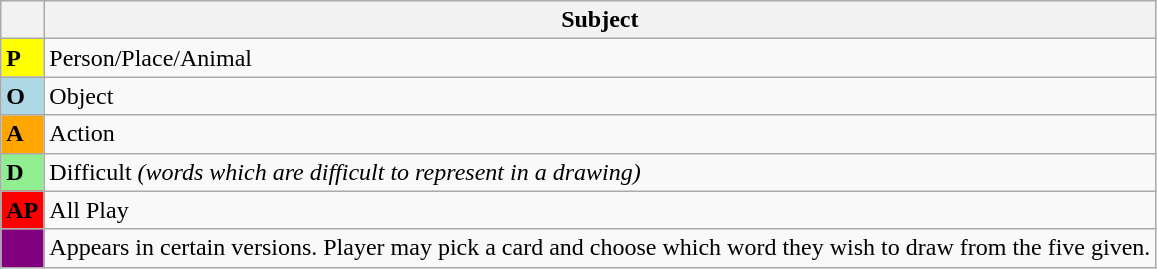<table class="wikitable" border="1">
<tr>
<th></th>
<th>Subject</th>
</tr>
<tr>
<td style="background:yellow"><strong>P</strong></td>
<td>Person/Place/Animal</td>
</tr>
<tr>
<td style="background:lightblue"><strong>O</strong></td>
<td>Object</td>
</tr>
<tr>
<td style="background:orange"><strong>A</strong></td>
<td>Action</td>
</tr>
<tr>
<td style="background:lightgreen"><strong>D</strong></td>
<td>Difficult <em>(words which are difficult to represent in a drawing)</em></td>
</tr>
<tr>
<td style="background:red"><strong>AP</strong></td>
<td>All Play</td>
</tr>
<tr>
<td style="background:purple; color:white"></td>
<td>Appears in certain versions. Player may pick a card and choose which word they wish to draw from the five given.</td>
</tr>
</table>
